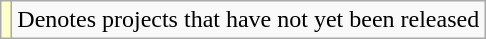<table class="wikitable">
<tr>
<td style="background:#FFFFCC;"></td>
<td>Denotes projects that have not yet been released</td>
</tr>
</table>
